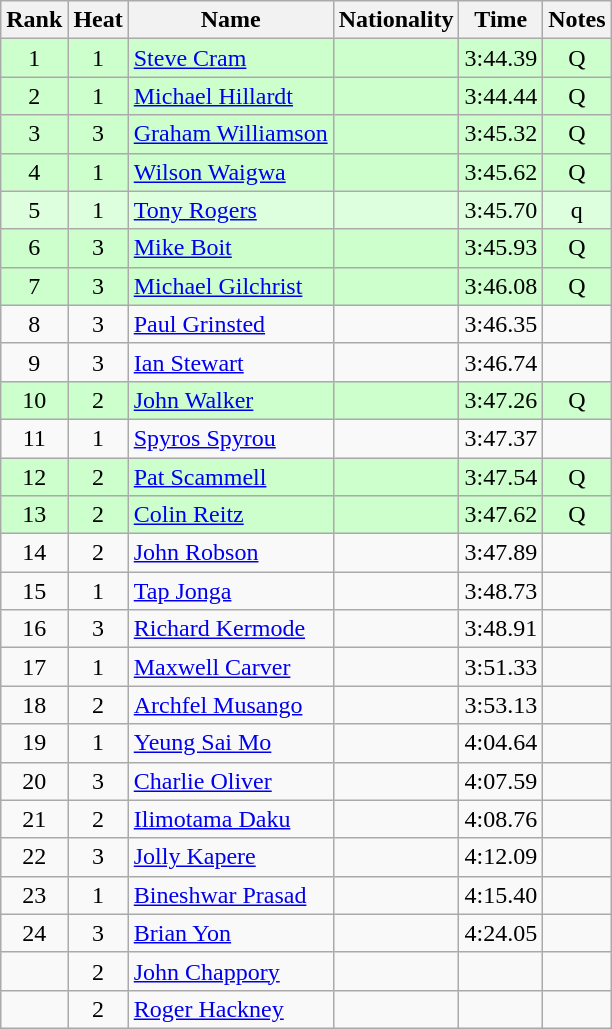<table class="wikitable sortable" style="text-align:center">
<tr>
<th>Rank</th>
<th>Heat</th>
<th>Name</th>
<th>Nationality</th>
<th>Time</th>
<th>Notes</th>
</tr>
<tr bgcolor=ccffcc>
<td>1</td>
<td>1</td>
<td align=left><a href='#'>Steve Cram</a></td>
<td align=left></td>
<td>3:44.39</td>
<td>Q</td>
</tr>
<tr bgcolor=ccffcc>
<td>2</td>
<td>1</td>
<td align=left><a href='#'>Michael Hillardt</a></td>
<td align=left></td>
<td>3:44.44</td>
<td>Q</td>
</tr>
<tr bgcolor=ccffcc>
<td>3</td>
<td>3</td>
<td align=left><a href='#'>Graham Williamson</a></td>
<td align=left></td>
<td>3:45.32</td>
<td>Q</td>
</tr>
<tr bgcolor=ccffcc>
<td>4</td>
<td>1</td>
<td align=left><a href='#'>Wilson Waigwa</a></td>
<td align=left></td>
<td>3:45.62</td>
<td>Q</td>
</tr>
<tr bgcolor=ddffdd>
<td>5</td>
<td>1</td>
<td align=left><a href='#'>Tony Rogers</a></td>
<td align=left></td>
<td>3:45.70</td>
<td>q</td>
</tr>
<tr bgcolor=ccffcc>
<td>6</td>
<td>3</td>
<td align=left><a href='#'>Mike Boit</a></td>
<td align=left></td>
<td>3:45.93</td>
<td>Q</td>
</tr>
<tr bgcolor=ccffcc>
<td>7</td>
<td>3</td>
<td align=left><a href='#'>Michael Gilchrist</a></td>
<td align=left></td>
<td>3:46.08</td>
<td>Q</td>
</tr>
<tr>
<td>8</td>
<td>3</td>
<td align=left><a href='#'>Paul Grinsted</a></td>
<td align=left></td>
<td>3:46.35</td>
<td></td>
</tr>
<tr>
<td>9</td>
<td>3</td>
<td align=left><a href='#'>Ian Stewart</a></td>
<td align=left></td>
<td>3:46.74</td>
<td></td>
</tr>
<tr bgcolor=ccffcc>
<td>10</td>
<td>2</td>
<td align=left><a href='#'>John Walker</a></td>
<td align=left></td>
<td>3:47.26</td>
<td>Q</td>
</tr>
<tr>
<td>11</td>
<td>1</td>
<td align=left><a href='#'>Spyros Spyrou</a></td>
<td align=left></td>
<td>3:47.37</td>
<td></td>
</tr>
<tr bgcolor=ccffcc>
<td>12</td>
<td>2</td>
<td align=left><a href='#'>Pat Scammell</a></td>
<td align=left></td>
<td>3:47.54</td>
<td>Q</td>
</tr>
<tr bgcolor=ccffcc>
<td>13</td>
<td>2</td>
<td align=left><a href='#'>Colin Reitz</a></td>
<td align=left></td>
<td>3:47.62</td>
<td>Q</td>
</tr>
<tr>
<td>14</td>
<td>2</td>
<td align=left><a href='#'>John Robson</a></td>
<td align=left></td>
<td>3:47.89</td>
<td></td>
</tr>
<tr>
<td>15</td>
<td>1</td>
<td align=left><a href='#'>Tap Jonga</a></td>
<td align=left></td>
<td>3:48.73</td>
<td></td>
</tr>
<tr>
<td>16</td>
<td>3</td>
<td align=left><a href='#'>Richard Kermode</a></td>
<td align=left></td>
<td>3:48.91</td>
<td></td>
</tr>
<tr>
<td>17</td>
<td>1</td>
<td align=left><a href='#'>Maxwell Carver</a></td>
<td align=left></td>
<td>3:51.33</td>
<td></td>
</tr>
<tr>
<td>18</td>
<td>2</td>
<td align=left><a href='#'>Archfel Musango</a></td>
<td align=left></td>
<td>3:53.13</td>
<td></td>
</tr>
<tr>
<td>19</td>
<td>1</td>
<td align=left><a href='#'>Yeung Sai Mo</a></td>
<td align=left></td>
<td>4:04.64</td>
<td></td>
</tr>
<tr>
<td>20</td>
<td>3</td>
<td align=left><a href='#'>Charlie Oliver</a></td>
<td align=left></td>
<td>4:07.59</td>
<td></td>
</tr>
<tr>
<td>21</td>
<td>2</td>
<td align=left><a href='#'>Ilimotama Daku</a></td>
<td align=left></td>
<td>4:08.76</td>
<td></td>
</tr>
<tr>
<td>22</td>
<td>3</td>
<td align=left><a href='#'>Jolly Kapere</a></td>
<td align=left></td>
<td>4:12.09</td>
<td></td>
</tr>
<tr>
<td>23</td>
<td>1</td>
<td align=left><a href='#'>Bineshwar Prasad</a></td>
<td align=left></td>
<td>4:15.40</td>
<td></td>
</tr>
<tr>
<td>24</td>
<td>3</td>
<td align=left><a href='#'>Brian Yon</a></td>
<td align=left></td>
<td>4:24.05</td>
<td></td>
</tr>
<tr>
<td></td>
<td>2</td>
<td align=left><a href='#'>John Chappory</a></td>
<td align=left></td>
<td></td>
<td></td>
</tr>
<tr>
<td></td>
<td>2</td>
<td align=left><a href='#'>Roger Hackney</a></td>
<td align=left></td>
<td></td>
<td></td>
</tr>
</table>
